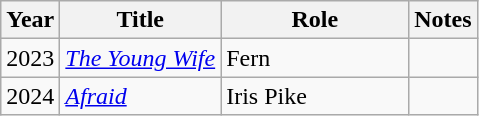<table class="wikitable sortable">
<tr>
<th>Year</th>
<th>Title</th>
<th width=118>Role</th>
<th>Notes</th>
</tr>
<tr>
<td>2023</td>
<td><em><a href='#'>The Young Wife</a></em></td>
<td>Fern</td>
<td></td>
</tr>
<tr>
<td>2024</td>
<td><em><a href='#'>Afraid</a></em></td>
<td>Iris Pike</td>
<td></td>
</tr>
</table>
